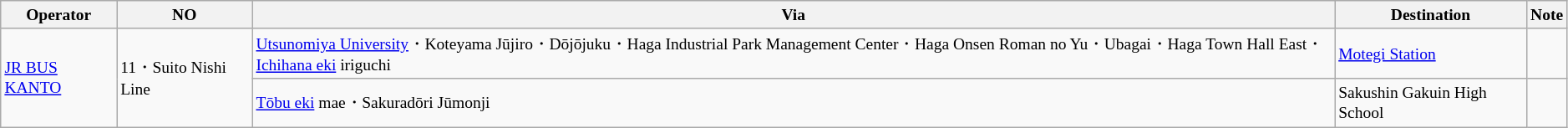<table class="wikitable" style="font-size:small">
<tr>
<th>Operator</th>
<th>NO</th>
<th>Via</th>
<th>Destination</th>
<th>Note</th>
</tr>
<tr>
<td rowspan="2"><a href='#'>JR BUS KANTO</a></td>
<td rowspan="2">11・Suito Nishi Line</td>
<td><a href='#'>Utsunomiya University</a>・Koteyama Jūjiro・Dōjōjuku・Haga Industrial Park Management Center・Haga Onsen Roman no Yu・Ubagai・Haga Town Hall East・<a href='#'>Ichihana eki</a> iriguchi</td>
<td><a href='#'>Motegi Station</a></td>
<td></td>
</tr>
<tr>
<td><a href='#'>Tōbu eki</a> mae・Sakuradōri Jūmonji</td>
<td>Sakushin Gakuin High School</td>
<td></td>
</tr>
</table>
